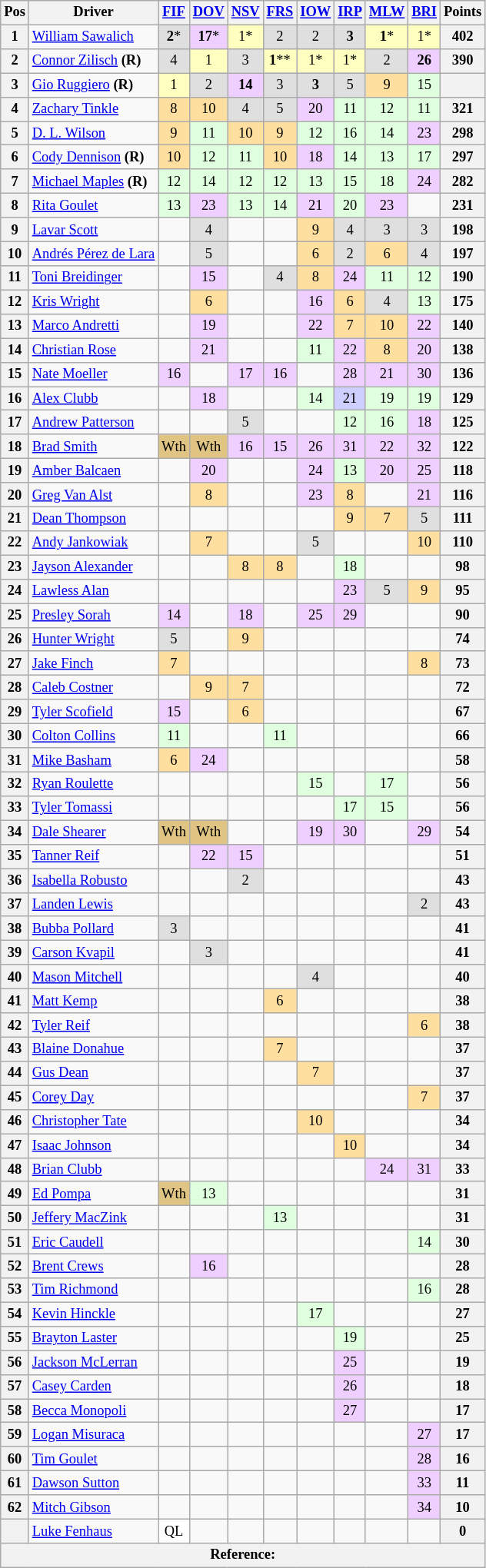<table class="wikitable" style="font-size:77%; text-align:center;">
<tr>
<th valign="middle">Pos</th>
<th valign="middle">Driver</th>
<th><a href='#'>FIF</a></th>
<th><a href='#'>DOV</a></th>
<th><a href='#'>NSV</a></th>
<th><a href='#'>FRS</a></th>
<th><a href='#'>IOW</a></th>
<th><a href='#'>IRP</a></th>
<th><a href='#'>MLW</a></th>
<th><a href='#'>BRI</a></th>
<th valign="middle">Points</th>
</tr>
<tr>
<th>1</th>
<td align="left"><a href='#'>William Sawalich</a></td>
<td style="background:#DFDFDF;"><strong>2</strong>*</td>
<td style="background:#EFCFFF;"><strong>17</strong>*</td>
<td style="background:#FFFFBF;">1*</td>
<td style="background:#DFDFDF;">2</td>
<td style="background:#DFDFDF;">2</td>
<td style="background:#DFDFDF;"><strong>3</strong></td>
<td style="background:#FFFFBF;"><strong>1</strong>*</td>
<td style="background:#FFFFBF;">1*</td>
<th>402</th>
</tr>
<tr>
<th>2</th>
<td align="left"><a href='#'>Connor Zilisch</a> <strong>(R)</strong></td>
<td style="background:#DFDFDF;">4</td>
<td style="background:#FFFFBF;">1</td>
<td style="background:#DFDFDF;">3</td>
<td style="background:#FFFFBF;"><strong>1</strong>**</td>
<td style="background:#FFFFBF;">1*</td>
<td style="background:#FFFFBF;">1*</td>
<td style="background:#DFDFDF;">2</td>
<td style="background:#EFCFFF;"><strong>26</strong></td>
<th>390</th>
</tr>
<tr>
<th>3</th>
<td align="left"><a href='#'>Gio Ruggiero</a> <strong>(R)</strong></td>
<td style="background:#FFFFBF;">1</td>
<td style="background:#DFDFDF;">2</td>
<td style="background:#EFCFFF;"><strong>14</strong></td>
<td style="background:#DFDFDF;">3</td>
<td style="background:#DFDFDF;"><strong>3</strong></td>
<td style="background:#DFDFDF;">5</td>
<td style="background:#FFDF9F;">9</td>
<td style="background:#DFFFDF;">15</td>
<th></th>
</tr>
<tr>
<th>4</th>
<td align="left"><a href='#'>Zachary Tinkle</a></td>
<td style="background:#FFDF9F;">8</td>
<td style="background:#FFDF9F;">10</td>
<td style="background:#DFDFDF;">4</td>
<td style="background:#DFDFDF;">5</td>
<td style="background:#EFCFFF;">20</td>
<td style="background:#DFFFDF;">11</td>
<td style="background:#DFFFDF;">12</td>
<td style="background:#DFFFDF;">11</td>
<th>321</th>
</tr>
<tr>
<th>5</th>
<td align="left"><a href='#'>D. L. Wilson</a></td>
<td style="background:#FFDF9F;">9</td>
<td style="background:#DFFFDF;">11</td>
<td style="background:#FFDF9F;">10</td>
<td style="background:#FFDF9F;">9</td>
<td style="background:#DFFFDF;">12</td>
<td style="background:#DFFFDF;">16</td>
<td style="background:#DFFFDF;">14</td>
<td style="background:#EFCFFF;">23</td>
<th>298</th>
</tr>
<tr>
<th>6</th>
<td align="left"><a href='#'>Cody Dennison</a> <strong>(R)</strong></td>
<td style="background:#FFDF9F;">10</td>
<td style="background:#DFFFDF;">12</td>
<td style="background:#DFFFDF;">11</td>
<td style="background:#FFDF9F;">10</td>
<td style="background:#EFCFFF;">18</td>
<td style="background:#DFFFDF;">14</td>
<td style="background:#DFFFDF;">13</td>
<td style="background:#DFFFDF;">17</td>
<th>297</th>
</tr>
<tr>
<th>7</th>
<td align="left"><a href='#'>Michael Maples</a> <strong>(R)</strong></td>
<td style="background:#DFFFDF;">12</td>
<td style="background:#DFFFDF;">14</td>
<td style="background:#DFFFDF;">12</td>
<td style="background:#DFFFDF;">12</td>
<td style="background:#DFFFDF;">13</td>
<td style="background:#DFFFDF;">15</td>
<td style="background:#DFFFDF;">18</td>
<td style="background:#EFCFFF;">24</td>
<th>282</th>
</tr>
<tr>
<th>8</th>
<td align="left"><a href='#'>Rita Goulet</a></td>
<td style="background:#DFFFDF;">13</td>
<td style="background:#EFCFFF;">23</td>
<td style="background:#DFFFDF;">13</td>
<td style="background:#DFFFDF;">14</td>
<td style="background:#EFCFFF;">21</td>
<td style="background:#DFFFDF;">20</td>
<td style="background:#EFCFFF;">23</td>
<td></td>
<th>231</th>
</tr>
<tr>
<th>9</th>
<td align="left"><a href='#'>Lavar Scott</a></td>
<td></td>
<td style="background:#DFDFDF;">4</td>
<td></td>
<td></td>
<td style="background:#FFDF9F;">9</td>
<td style="background:#DFDFDF;">4</td>
<td style="background:#DFDFDF;">3</td>
<td style="background:#DFDFDF;">3</td>
<th>198</th>
</tr>
<tr>
<th>10</th>
<td align="left" nowrap><a href='#'>Andrés Pérez de Lara</a></td>
<td></td>
<td style="background:#DFDFDF;">5</td>
<td></td>
<td></td>
<td style="background:#FFDF9F;">6</td>
<td style="background:#DFDFDF;">2</td>
<td style="background:#FFDF9F;">6</td>
<td style="background:#DFDFDF;">4</td>
<th>197</th>
</tr>
<tr>
<th>11</th>
<td align="left"><a href='#'>Toni Breidinger</a></td>
<td></td>
<td style="background:#EFCFFF;">15</td>
<td></td>
<td style="background:#DFDFDF;">4</td>
<td style="background:#FFDF9F;">8</td>
<td style="background:#EFCFFF;">24</td>
<td style="background:#DFFFDF;">11</td>
<td style="background:#DFFFDF;">12</td>
<th>190</th>
</tr>
<tr>
<th>12</th>
<td align="left"><a href='#'>Kris Wright</a></td>
<td></td>
<td style="background:#FFDF9F;">6</td>
<td></td>
<td></td>
<td style="background:#EFCFFF;">16</td>
<td style="background:#FFDF9F;">6</td>
<td style="background:#DFDFDF;">4</td>
<td style="background:#DFFFDF;">13</td>
<th>175</th>
</tr>
<tr>
<th>13</th>
<td align="left"><a href='#'>Marco Andretti</a></td>
<td></td>
<td style="background:#EFCFFF;">19</td>
<td></td>
<td></td>
<td style="background:#EFCFFF;">22</td>
<td style="background:#FFDF9F;">7</td>
<td style="background:#FFDF9F;">10</td>
<td style="background:#EFCFFF;">22</td>
<th>140</th>
</tr>
<tr>
<th>14</th>
<td align="left"><a href='#'>Christian Rose</a></td>
<td></td>
<td style="background:#EFCFFF;">21</td>
<td></td>
<td></td>
<td style="background:#DFFFDF;">11</td>
<td style="background:#EFCFFF;">22</td>
<td style="background:#FFDF9F;">8</td>
<td style="background:#EFCFFF;">20</td>
<th>138</th>
</tr>
<tr>
<th>15</th>
<td align="left"><a href='#'>Nate Moeller</a></td>
<td style="background:#EFCFFF;">16</td>
<td></td>
<td style="background:#EFCFFF;">17</td>
<td style="background:#EFCFFF;">16</td>
<td></td>
<td style="background:#EFCFFF;">28</td>
<td style="background:#EFCFFF;">21</td>
<td style="background:#EFCFFF;">30</td>
<th>136</th>
</tr>
<tr>
<th>16</th>
<td align="left"><a href='#'>Alex Clubb</a></td>
<td></td>
<td style="background:#EFCFFF;">18</td>
<td></td>
<td></td>
<td style="background:#DFFFDF;">14</td>
<td style="background:#CFCFFF;">21</td>
<td style="background:#DFFFDF;">19</td>
<td style="background:#DFFFDF;">19</td>
<th>129</th>
</tr>
<tr>
<th>17</th>
<td align="left"><a href='#'>Andrew Patterson</a></td>
<td></td>
<td></td>
<td style="background:#DFDFDF;">5</td>
<td></td>
<td></td>
<td style="background:#DFFFDF;">12</td>
<td style="background:#DFFFDF;">16</td>
<td style="background:#EFCFFF;">18</td>
<th>125</th>
</tr>
<tr>
<th>18</th>
<td align="left"><a href='#'>Brad Smith</a></td>
<td style="background:#DFC484;">Wth</td>
<td style="background:#DFC484;">Wth</td>
<td style="background:#EFCFFF;">16</td>
<td style="background:#EFCFFF;">15</td>
<td style="background:#EFCFFF;">26</td>
<td style="background:#EFCFFF;">31</td>
<td style="background:#EFCFFF;">22</td>
<td style="background:#EFCFFF;">32</td>
<th>122</th>
</tr>
<tr>
<th>19</th>
<td align="left"><a href='#'>Amber Balcaen</a></td>
<td></td>
<td style="background:#EFCFFF;">20</td>
<td></td>
<td></td>
<td style="background:#EFCFFF;">24</td>
<td style="background:#DFFFDF;">13</td>
<td style="background:#EFCFFF;">20</td>
<td style="background:#EFCFFF;">25</td>
<th>118</th>
</tr>
<tr>
<th>20</th>
<td align="left"><a href='#'>Greg Van Alst</a></td>
<td></td>
<td style="background:#FFDF9F;">8</td>
<td></td>
<td></td>
<td style="background:#EFCFFF;">23</td>
<td style="background:#FFDF9F;">8</td>
<td></td>
<td style="background:#EFCFFF;">21</td>
<th>116</th>
</tr>
<tr>
<th>21</th>
<td align="left"><a href='#'>Dean Thompson</a></td>
<td></td>
<td></td>
<td></td>
<td></td>
<td></td>
<td style="background:#FFDF9F;">9</td>
<td style="background:#FFDF9F;">7</td>
<td style="background:#DFDFDF;">5</td>
<th>111</th>
</tr>
<tr>
<th>22</th>
<td align="left"><a href='#'>Andy Jankowiak</a></td>
<td></td>
<td style="background:#FFDF9F;">7</td>
<td></td>
<td></td>
<td style="background:#DFDFDF;">5</td>
<td></td>
<td></td>
<td style="background:#FFDF9F;">10</td>
<th>110</th>
</tr>
<tr>
<th>23</th>
<td align="left"><a href='#'>Jayson Alexander</a></td>
<td></td>
<td></td>
<td style="background:#FFDF9F;">8</td>
<td style="background:#FFDF9F;">8</td>
<td></td>
<td style="background:#DFFFDF;">18</td>
<td></td>
<td></td>
<th>98</th>
</tr>
<tr>
<th>24</th>
<td align="left"><a href='#'>Lawless Alan</a></td>
<td></td>
<td></td>
<td></td>
<td></td>
<td></td>
<td style="background:#EFCFFF;">23</td>
<td style="background:#DFDFDF;">5</td>
<td style="background:#FFDF9F;">9</td>
<th>95</th>
</tr>
<tr>
<th>25</th>
<td align="left"><a href='#'>Presley Sorah</a></td>
<td style="background:#EFCFFF;">14</td>
<td></td>
<td style="background:#EFCFFF;">18</td>
<td></td>
<td style="background:#EFCFFF;">25</td>
<td style="background:#EFCFFF;">29</td>
<td></td>
<td></td>
<th>90</th>
</tr>
<tr>
<th>26</th>
<td align="left"><a href='#'>Hunter Wright</a></td>
<td style="background:#DFDFDF;">5</td>
<td></td>
<td style="background:#FFDF9F;">9</td>
<td></td>
<td></td>
<td></td>
<td></td>
<td></td>
<th>74</th>
</tr>
<tr>
<th>27</th>
<td align="left"><a href='#'>Jake Finch</a></td>
<td style="background:#FFDF9F;">7</td>
<td></td>
<td></td>
<td></td>
<td></td>
<td></td>
<td></td>
<td style="background:#FFDF9F;">8</td>
<th>73</th>
</tr>
<tr>
<th>28</th>
<td align="left"><a href='#'>Caleb Costner</a></td>
<td></td>
<td style="background:#FFDF9F;">9</td>
<td style="background:#FFDF9F;">7</td>
<td></td>
<td></td>
<td></td>
<td></td>
<td></td>
<th>72</th>
</tr>
<tr>
<th>29</th>
<td align="left"><a href='#'>Tyler Scofield</a></td>
<td style="background:#EFCFFF;">15</td>
<td></td>
<td style="background:#FFDF9F;">6</td>
<td></td>
<td></td>
<td></td>
<td></td>
<td></td>
<th>67</th>
</tr>
<tr>
<th>30</th>
<td align="left"><a href='#'>Colton Collins</a></td>
<td style="background:#DFFFDF;">11</td>
<td></td>
<td></td>
<td style="background:#DFFFDF;">11</td>
<td></td>
<td></td>
<td></td>
<td></td>
<th>66</th>
</tr>
<tr>
<th>31</th>
<td align="left"><a href='#'>Mike Basham</a></td>
<td style="background:#FFDF9F;">6</td>
<td style="background:#EFCFFF;">24</td>
<td></td>
<td></td>
<td></td>
<td></td>
<td></td>
<td></td>
<th>58</th>
</tr>
<tr>
<th>32</th>
<td align="left"><a href='#'>Ryan Roulette</a></td>
<td></td>
<td></td>
<td></td>
<td></td>
<td style="background:#DFFFDF;">15</td>
<td></td>
<td style="background:#DFFFDF;">17</td>
<td></td>
<th>56</th>
</tr>
<tr>
<th>33</th>
<td align="left"><a href='#'>Tyler Tomassi</a></td>
<td></td>
<td></td>
<td></td>
<td></td>
<td></td>
<td style="background:#DFFFDF;">17</td>
<td style="background:#DFFFDF;">15</td>
<td></td>
<th>56</th>
</tr>
<tr>
<th>34</th>
<td align="left"><a href='#'>Dale Shearer</a></td>
<td style="background:#DFC484;">Wth</td>
<td style="background:#DFC484;">Wth</td>
<td></td>
<td></td>
<td style="background:#EFCFFF;">19</td>
<td style="background:#EFCFFF;">30</td>
<td></td>
<td style="background:#EFCFFF;">29</td>
<th>54</th>
</tr>
<tr>
<th>35</th>
<td align="left"><a href='#'>Tanner Reif</a></td>
<td></td>
<td style="background:#EFCFFF;">22</td>
<td style="background:#EFCFFF;">15</td>
<td></td>
<td></td>
<td></td>
<td></td>
<td></td>
<th>51</th>
</tr>
<tr>
<th>36</th>
<td align="left"><a href='#'>Isabella Robusto</a></td>
<td></td>
<td></td>
<td style="background:#DFDFDF;">2</td>
<td></td>
<td></td>
<td></td>
<td></td>
<td></td>
<th>43</th>
</tr>
<tr>
<th>37</th>
<td align="left"><a href='#'>Landen Lewis</a></td>
<td></td>
<td></td>
<td></td>
<td></td>
<td></td>
<td></td>
<td></td>
<td style="background:#DFDFDF;">2</td>
<th>43</th>
</tr>
<tr>
<th>38</th>
<td align="left"><a href='#'>Bubba Pollard</a></td>
<td style="background:#DFDFDF;">3</td>
<td></td>
<td></td>
<td></td>
<td></td>
<td></td>
<td></td>
<td></td>
<th>41</th>
</tr>
<tr>
<th>39</th>
<td align="left"><a href='#'>Carson Kvapil</a></td>
<td></td>
<td style="background:#DFDFDF;">3</td>
<td></td>
<td></td>
<td></td>
<td></td>
<td></td>
<td></td>
<th>41</th>
</tr>
<tr>
<th>40</th>
<td align="left"><a href='#'>Mason Mitchell</a></td>
<td></td>
<td></td>
<td></td>
<td></td>
<td style="background:#DFDFDF;">4</td>
<td></td>
<td></td>
<td></td>
<th>40</th>
</tr>
<tr>
<th>41</th>
<td align="left"><a href='#'>Matt Kemp</a></td>
<td></td>
<td></td>
<td></td>
<td style="background:#FFDF9F;">6</td>
<td></td>
<td></td>
<td></td>
<td></td>
<th>38</th>
</tr>
<tr>
<th>42</th>
<td align="left"><a href='#'>Tyler Reif</a></td>
<td></td>
<td></td>
<td></td>
<td></td>
<td></td>
<td></td>
<td></td>
<td style="background:#FFDF9F;">6</td>
<th>38</th>
</tr>
<tr>
<th>43</th>
<td align="left"><a href='#'>Blaine Donahue</a></td>
<td></td>
<td></td>
<td></td>
<td style="background:#FFDF9F;">7</td>
<td></td>
<td></td>
<td></td>
<td></td>
<th>37</th>
</tr>
<tr>
<th>44</th>
<td align="left"><a href='#'>Gus Dean</a></td>
<td></td>
<td></td>
<td></td>
<td></td>
<td style="background:#FFDF9F;">7</td>
<td></td>
<td></td>
<td></td>
<th>37</th>
</tr>
<tr>
<th>45</th>
<td align="left"><a href='#'>Corey Day</a></td>
<td></td>
<td></td>
<td></td>
<td></td>
<td></td>
<td></td>
<td></td>
<td style="background:#FFDF9F;">7</td>
<th>37</th>
</tr>
<tr>
<th>46</th>
<td align="left"><a href='#'>Christopher Tate</a></td>
<td></td>
<td></td>
<td></td>
<td></td>
<td style="background:#FFDF9F;">10</td>
<td></td>
<td></td>
<td></td>
<th>34</th>
</tr>
<tr>
<th>47</th>
<td align="left"><a href='#'>Isaac Johnson</a></td>
<td></td>
<td></td>
<td></td>
<td></td>
<td></td>
<td style="background:#FFDF9F;">10</td>
<td></td>
<td></td>
<th>34</th>
</tr>
<tr>
<th>48</th>
<td align="left"><a href='#'>Brian Clubb</a></td>
<td></td>
<td></td>
<td></td>
<td></td>
<td></td>
<td></td>
<td style="background:#EFCFFF;">24</td>
<td style="background:#EFCFFF;">31</td>
<th>33</th>
</tr>
<tr>
<th>49</th>
<td align="left"><a href='#'>Ed Pompa</a></td>
<td style="background:#DFC484;">Wth</td>
<td style="background:#DFFFDF;">13</td>
<td></td>
<td></td>
<td></td>
<td></td>
<td></td>
<td></td>
<th>31</th>
</tr>
<tr>
<th>50</th>
<td align="left"><a href='#'>Jeffery MacZink</a></td>
<td></td>
<td></td>
<td></td>
<td style="background:#DFFFDF;">13</td>
<td></td>
<td></td>
<td></td>
<td></td>
<th>31</th>
</tr>
<tr>
<th>51</th>
<td align="left"><a href='#'>Eric Caudell</a></td>
<td></td>
<td></td>
<td></td>
<td></td>
<td></td>
<td></td>
<td></td>
<td style="background:#DFFFDF;">14</td>
<th>30</th>
</tr>
<tr>
<th>52</th>
<td align="left"><a href='#'>Brent Crews</a></td>
<td></td>
<td style="background:#EFCFFF;">16</td>
<td></td>
<td></td>
<td></td>
<td></td>
<td></td>
<td></td>
<th>28</th>
</tr>
<tr>
<th>53</th>
<td align="left"><a href='#'>Tim Richmond</a></td>
<td></td>
<td></td>
<td></td>
<td></td>
<td></td>
<td></td>
<td></td>
<td style="background:#DFFFDF;">16</td>
<th>28</th>
</tr>
<tr>
<th>54</th>
<td align="left"><a href='#'>Kevin Hinckle</a></td>
<td></td>
<td></td>
<td></td>
<td></td>
<td style="background:#DFFFDF;">17</td>
<td></td>
<td></td>
<td></td>
<th>27</th>
</tr>
<tr>
<th>55</th>
<td align="left"><a href='#'>Brayton Laster</a></td>
<td></td>
<td></td>
<td></td>
<td></td>
<td></td>
<td style="background:#DFFFDF;">19</td>
<td></td>
<td></td>
<th>25</th>
</tr>
<tr>
<th>56</th>
<td align="left"><a href='#'>Jackson McLerran</a></td>
<td></td>
<td></td>
<td></td>
<td></td>
<td></td>
<td style="background:#EFCFFF;">25</td>
<td></td>
<td></td>
<th>19</th>
</tr>
<tr>
<th>57</th>
<td align="left"><a href='#'>Casey Carden</a></td>
<td></td>
<td></td>
<td></td>
<td></td>
<td></td>
<td style="background:#EFCFFF;">26</td>
<td></td>
<td></td>
<th>18</th>
</tr>
<tr>
<th>58</th>
<td align="left"><a href='#'>Becca Monopoli</a></td>
<td></td>
<td></td>
<td></td>
<td></td>
<td></td>
<td style="background:#EFCFFF;">27</td>
<td></td>
<td></td>
<th>17</th>
</tr>
<tr>
<th>59</th>
<td align="left"><a href='#'>Logan Misuraca</a></td>
<td></td>
<td></td>
<td></td>
<td></td>
<td></td>
<td></td>
<td></td>
<td style="background:#EFCFFF;">27</td>
<th>17</th>
</tr>
<tr>
<th>60</th>
<td align="left"><a href='#'>Tim Goulet</a></td>
<td></td>
<td></td>
<td></td>
<td></td>
<td></td>
<td></td>
<td></td>
<td style="background:#EFCFFF;">28</td>
<th>16</th>
</tr>
<tr>
<th>61</th>
<td align="left"><a href='#'>Dawson Sutton</a></td>
<td></td>
<td></td>
<td></td>
<td></td>
<td></td>
<td></td>
<td></td>
<td style="background:#EFCFFF;">33</td>
<th>11</th>
</tr>
<tr>
<th>62</th>
<td align="left"><a href='#'>Mitch Gibson</a></td>
<td></td>
<td></td>
<td></td>
<td></td>
<td></td>
<td></td>
<td></td>
<td style="background:#EFCFFF;">34</td>
<th>10</th>
</tr>
<tr>
<th></th>
<td align="left"><a href='#'>Luke Fenhaus</a></td>
<td style="background:#FFFFFF;">QL</td>
<td></td>
<td></td>
<td></td>
<td></td>
<td></td>
<td></td>
<td></td>
<th>0</th>
</tr>
<tr>
<th colspan="34">Reference:</th>
</tr>
</table>
